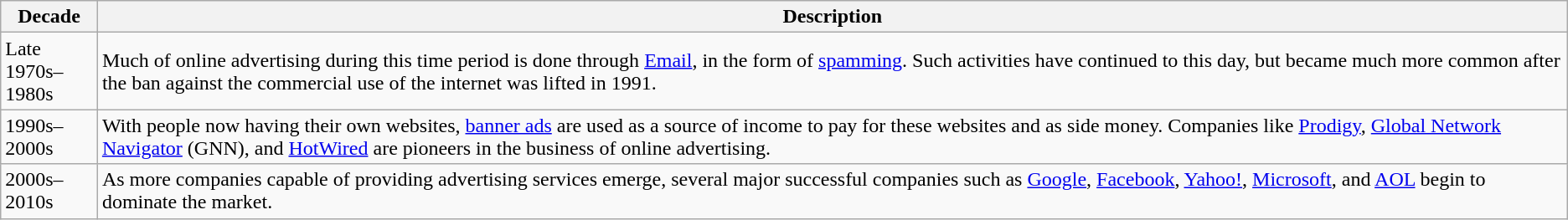<table class="wikitable">
<tr>
<th>Decade</th>
<th>Description</th>
</tr>
<tr>
<td>Late 1970s–<br>1980s</td>
<td>Much of online advertising during this time period is done through <a href='#'>Email</a>, in the form of <a href='#'>spamming</a>. Such activities have continued to this day, but became much more common after the ban against the commercial use of the internet was lifted in 1991.</td>
</tr>
<tr>
<td>1990s–<br>2000s</td>
<td>With people now having their own websites, <a href='#'>banner ads</a> are used as a source of income to pay for these websites and as side money. Companies like <a href='#'>Prodigy</a>, <a href='#'>Global Network Navigator</a> (GNN), and <a href='#'>HotWired</a> are pioneers in the business of online advertising.</td>
</tr>
<tr>
<td>2000s–<br>2010s</td>
<td>As more companies capable of providing advertising services emerge, several major successful companies such as <a href='#'>Google</a>, <a href='#'>Facebook</a>, <a href='#'>Yahoo!</a>, <a href='#'>Microsoft</a>, and <a href='#'>AOL</a> begin to dominate the market.</td>
</tr>
</table>
